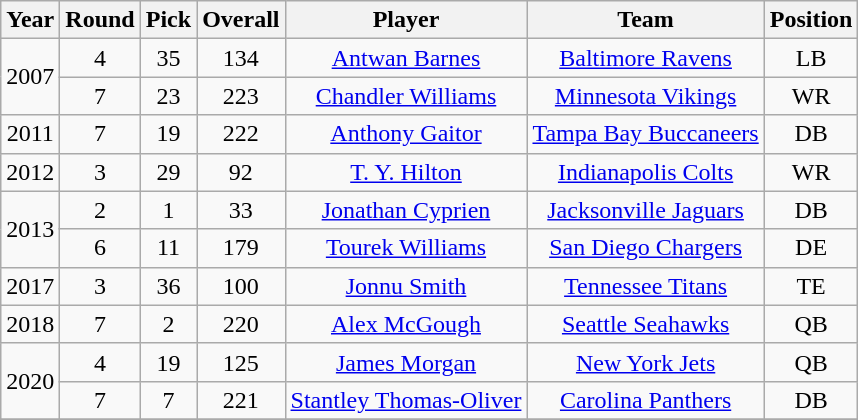<table class="wikitable sortable" style="text-align: center;">
<tr>
<th>Year</th>
<th>Round</th>
<th>Pick</th>
<th>Overall</th>
<th>Player</th>
<th>Team</th>
<th>Position</th>
</tr>
<tr>
<td rowspan="2">2007</td>
<td>4</td>
<td>35</td>
<td>134</td>
<td><a href='#'>Antwan Barnes</a></td>
<td><a href='#'>Baltimore Ravens</a></td>
<td>LB</td>
</tr>
<tr>
<td>7</td>
<td>23</td>
<td>223</td>
<td><a href='#'>Chandler Williams</a></td>
<td><a href='#'>Minnesota Vikings</a></td>
<td>WR</td>
</tr>
<tr>
<td>2011</td>
<td>7</td>
<td>19</td>
<td>222</td>
<td><a href='#'>Anthony Gaitor</a></td>
<td><a href='#'>Tampa Bay Buccaneers</a></td>
<td>DB</td>
</tr>
<tr>
<td>2012</td>
<td>3</td>
<td>29</td>
<td>92</td>
<td><a href='#'>T. Y. Hilton</a></td>
<td><a href='#'>Indianapolis Colts</a></td>
<td>WR</td>
</tr>
<tr>
<td rowspan="2">2013</td>
<td>2</td>
<td>1</td>
<td>33</td>
<td><a href='#'>Jonathan Cyprien</a></td>
<td><a href='#'>Jacksonville Jaguars</a></td>
<td>DB</td>
</tr>
<tr>
<td>6</td>
<td>11</td>
<td>179</td>
<td><a href='#'>Tourek Williams</a></td>
<td><a href='#'>San Diego Chargers</a></td>
<td>DE</td>
</tr>
<tr>
<td>2017</td>
<td>3</td>
<td>36</td>
<td>100</td>
<td><a href='#'>Jonnu Smith</a></td>
<td><a href='#'>Tennessee Titans</a></td>
<td>TE</td>
</tr>
<tr>
<td>2018</td>
<td>7</td>
<td>2</td>
<td>220</td>
<td><a href='#'>Alex McGough</a></td>
<td><a href='#'>Seattle Seahawks</a></td>
<td>QB</td>
</tr>
<tr>
<td rowspan="2">2020</td>
<td>4</td>
<td>19</td>
<td>125</td>
<td><a href='#'>James Morgan</a></td>
<td><a href='#'>New York Jets</a></td>
<td>QB</td>
</tr>
<tr>
<td>7</td>
<td>7</td>
<td>221</td>
<td><a href='#'>Stantley Thomas-Oliver</a></td>
<td><a href='#'>Carolina Panthers</a></td>
<td>DB</td>
</tr>
<tr>
</tr>
</table>
